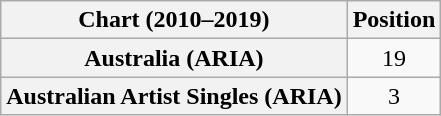<table class="wikitable sortable plainrowheaders" style="text-align:center">
<tr>
<th scope="col">Chart (2010–2019)</th>
<th scope="col">Position</th>
</tr>
<tr>
<th scope="row">Australia (ARIA)</th>
<td>19</td>
</tr>
<tr>
<th scope="row">Australian Artist Singles (ARIA)</th>
<td>3</td>
</tr>
</table>
